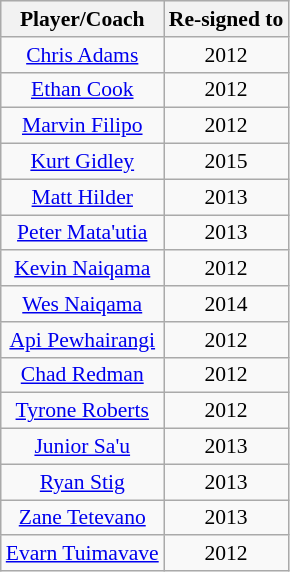<table class="wikitable  sortable" style="text-align: center; font-size:90%">
<tr style="background:#efefef;">
<th>Player/Coach</th>
<th>Re-signed to</th>
</tr>
<tr>
<td><a href='#'>Chris Adams</a></td>
<td>2012</td>
</tr>
<tr>
<td><a href='#'>Ethan Cook</a></td>
<td>2012</td>
</tr>
<tr>
<td><a href='#'>Marvin Filipo</a></td>
<td>2012</td>
</tr>
<tr>
<td><a href='#'>Kurt Gidley</a></td>
<td>2015</td>
</tr>
<tr>
<td><a href='#'>Matt Hilder</a></td>
<td>2013</td>
</tr>
<tr>
<td><a href='#'>Peter Mata'utia</a></td>
<td>2013</td>
</tr>
<tr>
<td><a href='#'>Kevin Naiqama</a></td>
<td>2012</td>
</tr>
<tr>
<td><a href='#'>Wes Naiqama</a></td>
<td>2014</td>
</tr>
<tr>
<td><a href='#'>Api Pewhairangi</a></td>
<td>2012</td>
</tr>
<tr>
<td><a href='#'>Chad Redman</a></td>
<td>2012</td>
</tr>
<tr>
<td><a href='#'>Tyrone Roberts</a></td>
<td>2012</td>
</tr>
<tr>
<td><a href='#'>Junior Sa'u</a></td>
<td>2013</td>
</tr>
<tr>
<td><a href='#'>Ryan Stig</a></td>
<td>2013</td>
</tr>
<tr>
<td><a href='#'>Zane Tetevano</a></td>
<td>2013</td>
</tr>
<tr>
<td><a href='#'>Evarn Tuimavave</a></td>
<td>2012</td>
</tr>
</table>
